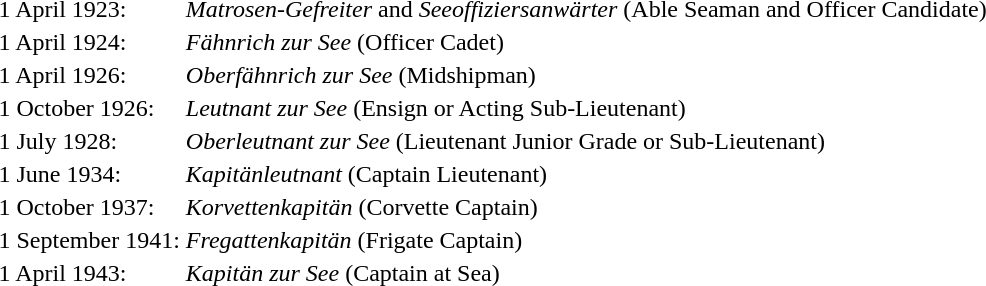<table style="background: transparent;">
<tr>
<td>1 April 1923:</td>
<td><em>Matrosen-Gefreiter</em> and <em>Seeoffiziersanwärter</em> (Able Seaman and Officer Candidate)</td>
</tr>
<tr>
<td>1 April 1924:</td>
<td><em>Fähnrich zur See</em> (Officer Cadet)</td>
</tr>
<tr>
<td>1 April 1926:</td>
<td><em>Oberfähnrich zur See</em> (Midshipman)</td>
</tr>
<tr>
<td>1 October 1926:</td>
<td><em>Leutnant zur See</em> (Ensign or Acting Sub-Lieutenant)</td>
</tr>
<tr>
<td>1 July 1928:</td>
<td><em>Oberleutnant zur See</em> (Lieutenant Junior Grade or Sub-Lieutenant)</td>
</tr>
<tr>
<td>1 June 1934:</td>
<td><em>Kapitänleutnant</em> (Captain Lieutenant)</td>
</tr>
<tr>
<td>1 October 1937:</td>
<td><em>Korvettenkapitän</em> (Corvette Captain)</td>
</tr>
<tr>
<td>1 September 1941:</td>
<td><em>Fregattenkapitän</em> (Frigate Captain)</td>
</tr>
<tr>
<td>1 April 1943:</td>
<td><em>Kapitän zur See</em> (Captain at Sea)</td>
</tr>
</table>
